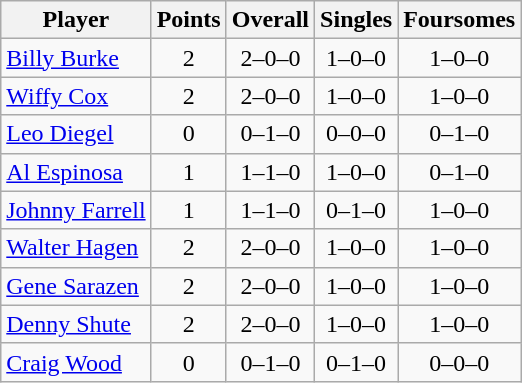<table class="wikitable sortable" style="text-align:center">
<tr>
<th>Player</th>
<th>Points</th>
<th>Overall</th>
<th>Singles</th>
<th>Foursomes</th>
</tr>
<tr>
<td align=left><a href='#'>Billy Burke</a></td>
<td>2</td>
<td>2–0–0</td>
<td>1–0–0</td>
<td>1–0–0</td>
</tr>
<tr>
<td align=left><a href='#'>Wiffy Cox</a></td>
<td>2</td>
<td>2–0–0</td>
<td>1–0–0</td>
<td>1–0–0</td>
</tr>
<tr>
<td align=left><a href='#'>Leo Diegel</a></td>
<td>0</td>
<td>0–1–0</td>
<td>0–0–0</td>
<td>0–1–0</td>
</tr>
<tr>
<td align=left><a href='#'>Al Espinosa</a></td>
<td>1</td>
<td>1–1–0</td>
<td>1–0–0</td>
<td>0–1–0</td>
</tr>
<tr>
<td align=left><a href='#'>Johnny Farrell</a></td>
<td>1</td>
<td>1–1–0</td>
<td>0–1–0</td>
<td>1–0–0</td>
</tr>
<tr>
<td align=left><a href='#'>Walter Hagen</a></td>
<td>2</td>
<td>2–0–0</td>
<td>1–0–0</td>
<td>1–0–0</td>
</tr>
<tr>
<td align=left><a href='#'>Gene Sarazen</a></td>
<td>2</td>
<td>2–0–0</td>
<td>1–0–0</td>
<td>1–0–0</td>
</tr>
<tr>
<td align=left><a href='#'>Denny Shute</a></td>
<td>2</td>
<td>2–0–0</td>
<td>1–0–0</td>
<td>1–0–0</td>
</tr>
<tr>
<td align=left><a href='#'>Craig Wood</a></td>
<td>0</td>
<td>0–1–0</td>
<td>0–1–0</td>
<td>0–0–0</td>
</tr>
</table>
